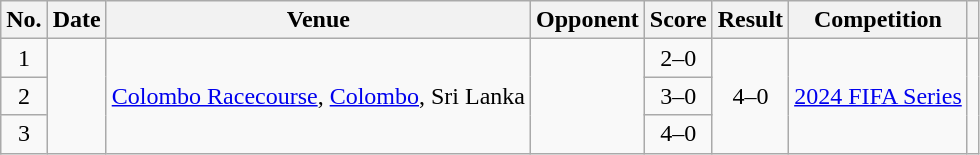<table class="wikitable sortable">
<tr>
<th scope="col">No.</th>
<th scope="col">Date</th>
<th scope="col">Venue</th>
<th scope="col">Opponent</th>
<th scope="col">Score</th>
<th scope="col">Result</th>
<th scope="col">Competition</th>
<th scope="col" class="unsortable"></th>
</tr>
<tr>
<td style="text-align:center">1</td>
<td rowspan="3"></td>
<td rowspan="3"><a href='#'>Colombo Racecourse</a>, <a href='#'>Colombo</a>, Sri Lanka</td>
<td rowspan="3"></td>
<td style="text-align:center">2–0</td>
<td rowspan="3" style="text-align:center">4–0</td>
<td rowspan="3"><a href='#'>2024 FIFA Series</a></td>
<td rowspan="3"></td>
</tr>
<tr>
<td style="text-align:center">2</td>
<td style="text-align:center">3–0</td>
</tr>
<tr>
<td style="text-align:center">3</td>
<td style="text-align:center">4–0</td>
</tr>
</table>
